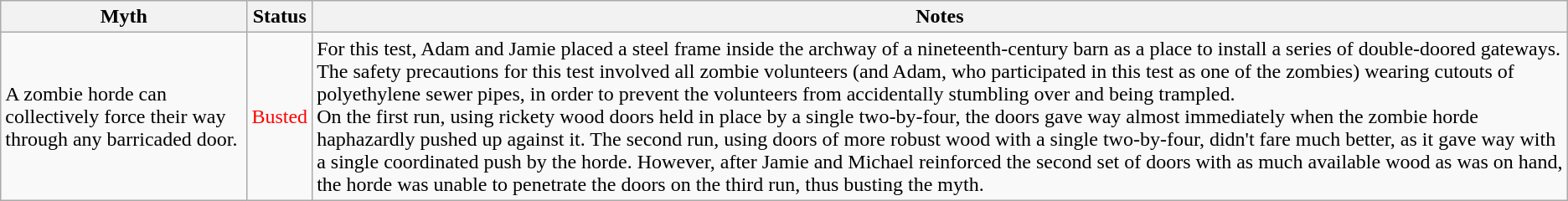<table class="wikitable plainrowheaders">
<tr>
<th scope="col">Myth</th>
<th scope="col">Status</th>
<th scope="col">Notes</th>
</tr>
<tr>
<td scope="row">A zombie horde can collectively force their way through any barricaded door.</td>
<td style="color:red">Busted</td>
<td>For this test, Adam and Jamie placed a steel frame inside the archway of a nineteenth-century barn as a place to install a series of double-doored gateways. The safety precautions for this test involved all zombie volunteers (and Adam, who participated in this test as one of the zombies) wearing cutouts of polyethylene sewer pipes, in order to prevent the volunteers from accidentally stumbling over and being trampled.<br>On the first run, using rickety wood doors held in place by a single two-by-four, the doors gave way almost immediately when the zombie horde haphazardly pushed up against it. The second run, using doors of more robust wood with a single two-by-four, didn't fare much better, as it gave way with a single coordinated push by the horde. However, after Jamie and Michael reinforced the second set of doors with as much available wood as was on hand, the horde was unable to penetrate the doors on the third run, thus busting the myth.</td>
</tr>
</table>
